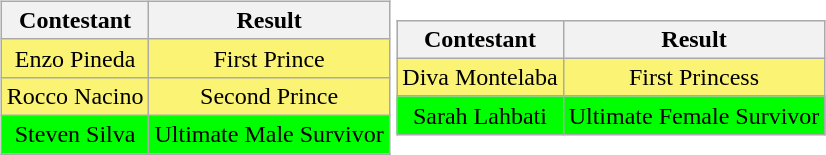<table>
<tr>
<td><br><table class="wikitable sortable nowrap" style="margin:auto; text-align:center">
<tr>
<th scope="col">Contestant</th>
<th scope="col">Result</th>
</tr>
<tr>
<td bgcolor=#FBF373>Enzo Pineda</td>
<td bgcolor=#FBF373>First Prince</td>
</tr>
<tr>
<td bgcolor=#FBF373>Rocco Nacino</td>
<td bgcolor=#FBF373>Second Prince</td>
</tr>
<tr>
<td bgcolor=lime>Steven Silva</td>
<td bgcolor=lime>Ultimate Male Survivor</td>
</tr>
</table>
</td>
<td><br><table class="wikitable sortable nowrap" style="margin:auto; text-align:center">
<tr>
<th scope="col">Contestant</th>
<th scope="col">Result</th>
</tr>
<tr>
<td bgcolor=#FBF373>Diva Montelaba</td>
<td bgcolor=#FBF373>First Princess</td>
</tr>
<tr>
<td bgcolor=lime>Sarah Lahbati</td>
<td bgcolor=lime>Ultimate Female Survivor</td>
</tr>
</table>
</td>
</tr>
</table>
